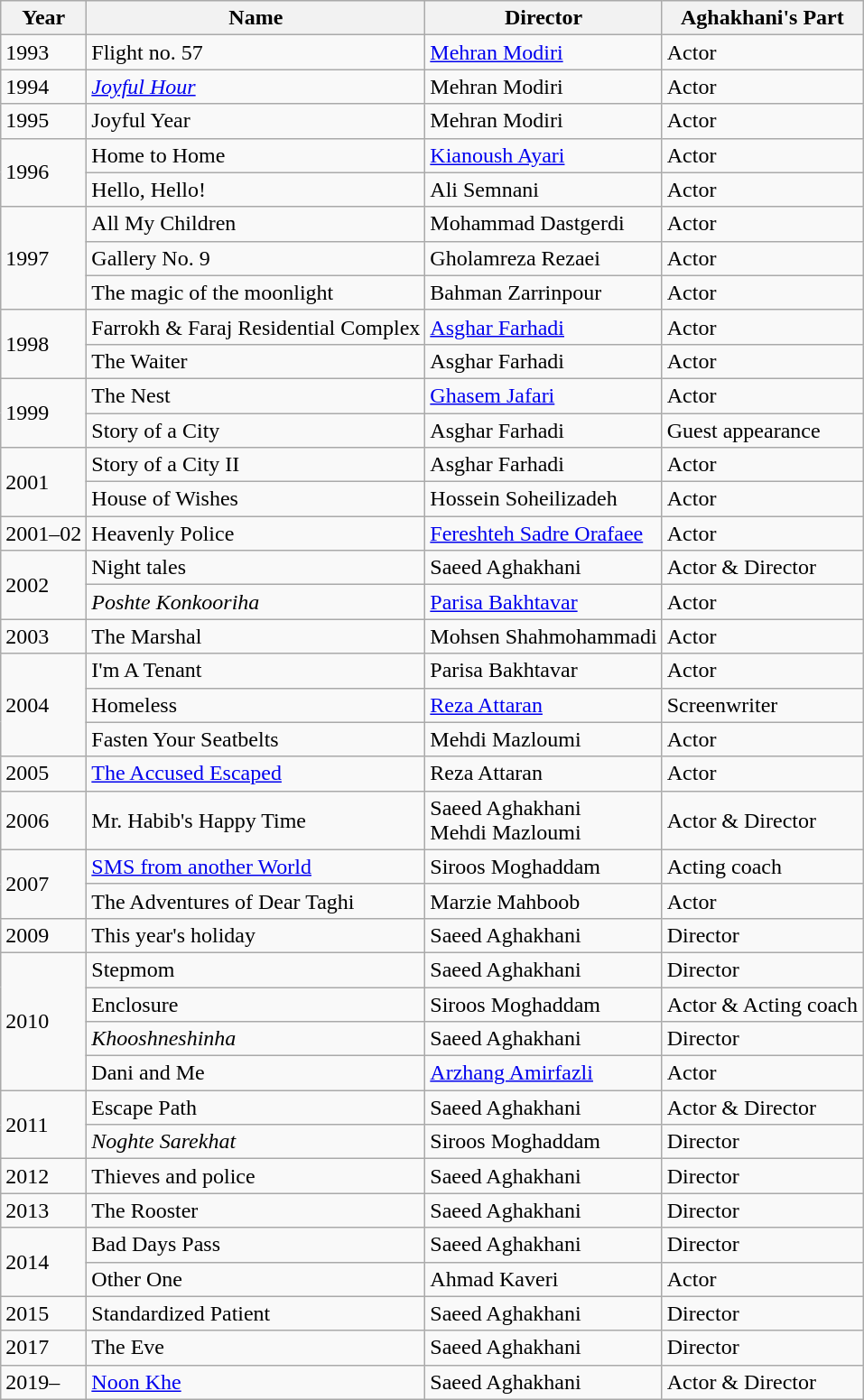<table class="wikitable">
<tr>
<th>Year</th>
<th>Name</th>
<th>Director</th>
<th>Aghakhani's Part</th>
</tr>
<tr>
<td>1993</td>
<td>Flight no. 57</td>
<td><a href='#'>Mehran Modiri</a></td>
<td>Actor</td>
</tr>
<tr>
<td>1994</td>
<td><em><a href='#'>Joyful Hour</a></em></td>
<td>Mehran Modiri</td>
<td>Actor</td>
</tr>
<tr>
<td>1995</td>
<td>Joyful Year</td>
<td>Mehran Modiri</td>
<td>Actor</td>
</tr>
<tr>
<td rowspan="2">1996</td>
<td>Home to Home</td>
<td><a href='#'>Kianoush Ayari</a></td>
<td>Actor</td>
</tr>
<tr>
<td>Hello, Hello!</td>
<td>Ali Semnani</td>
<td>Actor</td>
</tr>
<tr>
<td rowspan="3">1997</td>
<td>All My Children</td>
<td>Mohammad Dastgerdi</td>
<td>Actor</td>
</tr>
<tr>
<td>Gallery No. 9</td>
<td>Gholamreza Rezaei</td>
<td>Actor</td>
</tr>
<tr>
<td>The magic of the moonlight</td>
<td>Bahman Zarrinpour</td>
<td>Actor</td>
</tr>
<tr>
<td rowspan="2">1998</td>
<td>Farrokh & Faraj Residential Complex</td>
<td><a href='#'>Asghar Farhadi</a></td>
<td>Actor</td>
</tr>
<tr>
<td>The Waiter</td>
<td>Asghar Farhadi</td>
<td>Actor</td>
</tr>
<tr>
<td rowspan="2">1999</td>
<td>The Nest</td>
<td><a href='#'>Ghasem Jafari</a></td>
<td>Actor</td>
</tr>
<tr>
<td>Story of a City</td>
<td>Asghar Farhadi</td>
<td>Guest appearance</td>
</tr>
<tr>
<td rowspan="2">2001</td>
<td>Story of a City II</td>
<td>Asghar Farhadi</td>
<td>Actor</td>
</tr>
<tr>
<td>House of Wishes</td>
<td>Hossein Soheilizadeh</td>
<td>Actor</td>
</tr>
<tr>
<td>2001–02</td>
<td>Heavenly Police</td>
<td><a href='#'>Fereshteh Sadre Orafaee</a></td>
<td>Actor</td>
</tr>
<tr>
<td rowspan="2">2002</td>
<td>Night tales</td>
<td>Saeed Aghakhani</td>
<td>Actor & Director</td>
</tr>
<tr>
<td><em>Poshte Konkooriha</em></td>
<td><a href='#'>Parisa Bakhtavar</a></td>
<td>Actor</td>
</tr>
<tr>
<td>2003</td>
<td>The Marshal</td>
<td>Mohsen Shahmohammadi</td>
<td>Actor</td>
</tr>
<tr>
<td rowspan="3">2004</td>
<td>I'm A Tenant</td>
<td>Parisa Bakhtavar</td>
<td>Actor</td>
</tr>
<tr>
<td>Homeless</td>
<td><a href='#'>Reza Attaran</a></td>
<td>Screenwriter</td>
</tr>
<tr>
<td>Fasten Your Seatbelts</td>
<td>Mehdi Mazloumi</td>
<td>Actor</td>
</tr>
<tr>
<td>2005</td>
<td><a href='#'>The Accused Escaped</a></td>
<td>Reza Attaran</td>
<td>Actor</td>
</tr>
<tr>
<td>2006</td>
<td>Mr. Habib's Happy Time</td>
<td>Saeed Aghakhani <br> Mehdi Mazloumi</td>
<td>Actor & Director</td>
</tr>
<tr>
<td rowspan="2">2007</td>
<td><a href='#'>SMS from another World</a></td>
<td>Siroos Moghaddam</td>
<td>Acting coach</td>
</tr>
<tr>
<td>The Adventures of Dear Taghi</td>
<td>Marzie Mahboob</td>
<td>Actor</td>
</tr>
<tr>
<td>2009</td>
<td>This year's holiday</td>
<td>Saeed Aghakhani</td>
<td>Director</td>
</tr>
<tr>
<td rowspan="4">2010</td>
<td>Stepmom</td>
<td>Saeed Aghakhani</td>
<td>Director</td>
</tr>
<tr>
<td>Enclosure</td>
<td>Siroos Moghaddam</td>
<td>Actor & Acting coach</td>
</tr>
<tr>
<td><em>Khooshneshinha</em></td>
<td>Saeed Aghakhani</td>
<td>Director</td>
</tr>
<tr>
<td>Dani and Me</td>
<td><a href='#'>Arzhang Amirfazli</a></td>
<td>Actor</td>
</tr>
<tr>
<td rowspan="2">2011</td>
<td>Escape Path</td>
<td>Saeed Aghakhani</td>
<td>Actor & Director</td>
</tr>
<tr>
<td><em>Noghte Sarekhat</em></td>
<td>Siroos Moghaddam</td>
<td>Director</td>
</tr>
<tr>
<td>2012</td>
<td>Thieves and police</td>
<td>Saeed Aghakhani</td>
<td>Director</td>
</tr>
<tr>
<td>2013</td>
<td>The Rooster</td>
<td>Saeed Aghakhani</td>
<td>Director</td>
</tr>
<tr>
<td rowspan="2">2014</td>
<td>Bad Days Pass</td>
<td>Saeed Aghakhani</td>
<td>Director</td>
</tr>
<tr>
<td>Other One</td>
<td>Ahmad Kaveri</td>
<td>Actor</td>
</tr>
<tr>
<td>2015</td>
<td>Standardized Patient</td>
<td>Saeed Aghakhani</td>
<td>Director</td>
</tr>
<tr>
<td>2017</td>
<td>The Eve</td>
<td>Saeed Aghakhani</td>
<td>Director</td>
</tr>
<tr>
<td>2019–</td>
<td><a href='#'>Noon Khe</a></td>
<td>Saeed Aghakhani</td>
<td>Actor & Director</td>
</tr>
</table>
